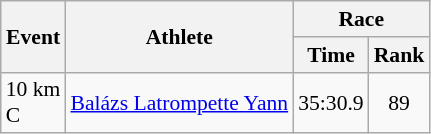<table class="wikitable" border="1" style="font-size:90%">
<tr>
<th rowspan=2>Event</th>
<th rowspan=2>Athlete</th>
<th colspan=2>Race</th>
</tr>
<tr>
<th>Time</th>
<th>Rank</th>
</tr>
<tr>
<td>10 km <br> C</td>
<td><a href='#'>Balázs Latrompette Yann</a></td>
<td align=center>35:30.9</td>
<td align=center>89</td>
</tr>
</table>
